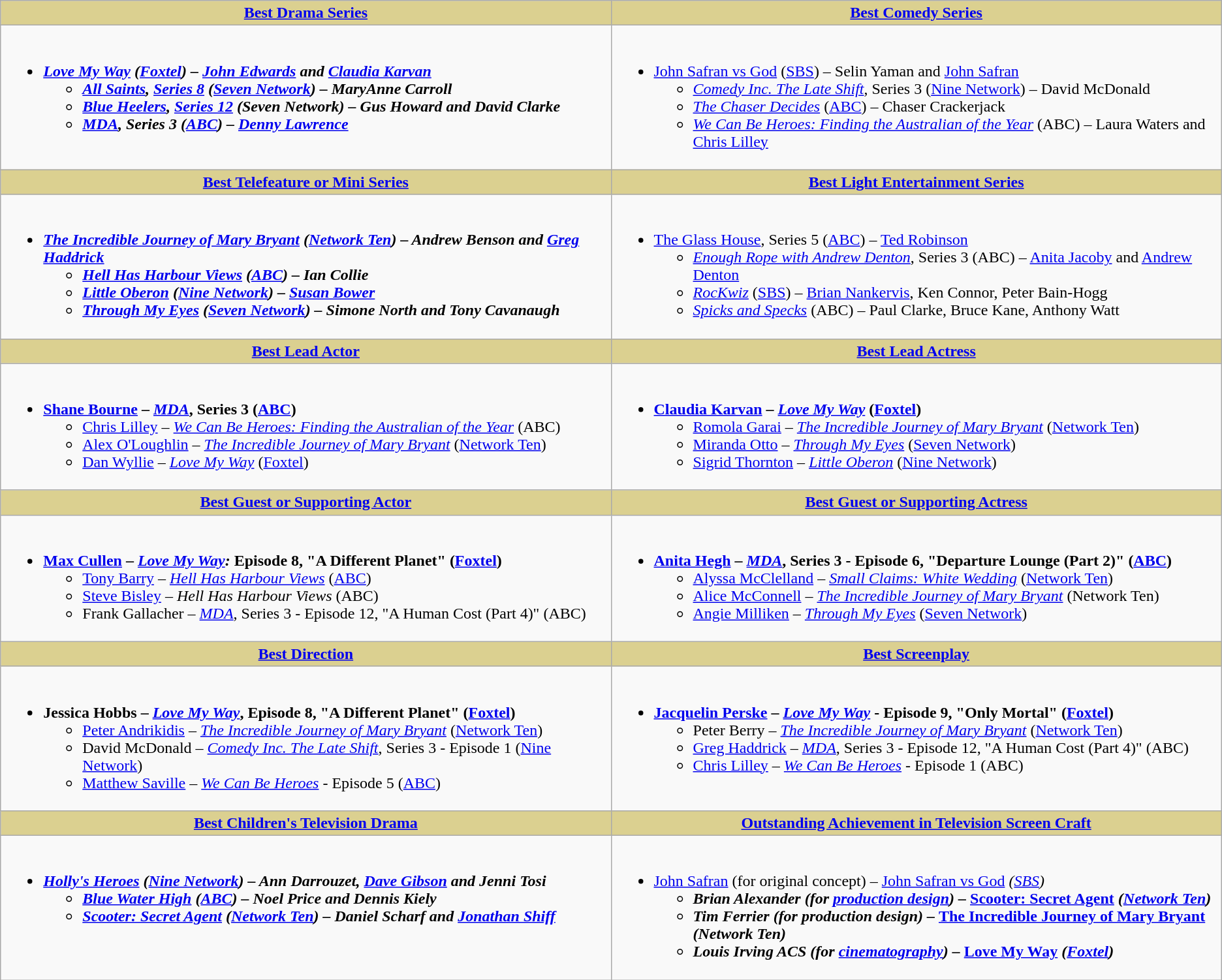<table class=wikitable style="width="100%">
<tr>
<th ! style="background:#dbd090; width=;"50%"><a href='#'>Best Drama Series</a></th>
<th ! style="background:#dbd090; width=;"50%"><a href='#'>Best Comedy Series</a></th>
</tr>
<tr>
<td valign="top" width="50%"><br><ul><li><strong><em><a href='#'>Love My Way</a><em> (<a href='#'>Foxtel</a>) – <a href='#'>John Edwards</a> and <a href='#'>Claudia Karvan</a><strong><ul><li></em><a href='#'>All Saints</a><em>, <a href='#'>Series 8</a> (<a href='#'>Seven Network</a>) – MaryAnne Carroll</li><li></em><a href='#'>Blue Heelers</a><em>, <a href='#'>Series 12</a> (Seven Network) – Gus Howard and David Clarke</li><li></em><a href='#'>MDA</a><em>, Series 3 (<a href='#'>ABC</a>) – <a href='#'>Denny Lawrence</a></li></ul></li></ul></td>
<td valign="top" width="50%"><br><ul><li></em></strong><a href='#'>John Safran vs God</a></em> (<a href='#'>SBS</a>) – Selin Yaman and <a href='#'>John Safran</a></strong><ul><li><em><a href='#'>Comedy Inc. The Late Shift</a></em>, Series 3 (<a href='#'>Nine Network</a>) – David McDonald</li><li><em><a href='#'>The Chaser Decides</a></em> (<a href='#'>ABC</a>) – Chaser Crackerjack</li><li><em><a href='#'>We Can Be Heroes: Finding the Australian of the Year</a></em> (ABC) – Laura Waters and <a href='#'>Chris Lilley</a></li></ul></li></ul></td>
</tr>
<tr>
<th ! style="background:#dbd090; width=;"50%"><a href='#'>Best Telefeature or Mini Series</a></th>
<th ! style="background:#dbd090; width=;"50%"><a href='#'>Best Light Entertainment Series</a></th>
</tr>
<tr>
<td valign="top" width="50%"><br><ul><li><strong><em><a href='#'>The Incredible Journey of Mary Bryant</a><em> (<a href='#'>Network Ten</a>) – Andrew Benson and <a href='#'>Greg Haddrick</a><strong><ul><li></em><a href='#'>Hell Has Harbour Views</a><em> (<a href='#'>ABC</a>) – Ian Collie</li><li></em><a href='#'>Little Oberon</a><em> (<a href='#'>Nine Network</a>) – <a href='#'>Susan Bower</a></li><li></em><a href='#'>Through My Eyes</a><em> (<a href='#'>Seven Network</a>) – Simone North and Tony Cavanaugh</li></ul></li></ul></td>
<td valign="top" width="50%"><br><ul><li></em></strong><a href='#'>The Glass House</a></em>, Series 5 (<a href='#'>ABC</a>) – <a href='#'>Ted Robinson</a></strong><ul><li><em><a href='#'>Enough Rope with Andrew Denton</a></em>, Series 3 (ABC) – <a href='#'>Anita Jacoby</a> and <a href='#'>Andrew Denton</a></li><li><em><a href='#'>RocKwiz</a></em> (<a href='#'>SBS</a>) – <a href='#'>Brian Nankervis</a>, Ken Connor, Peter Bain-Hogg</li><li><em><a href='#'>Spicks and Specks</a></em> (ABC) – Paul Clarke, Bruce Kane, Anthony Watt</li></ul></li></ul></td>
</tr>
<tr>
<th ! style="background:#dbd090; width=;"50%"><a href='#'>Best Lead Actor</a></th>
<th ! style="background:#dbd090; width=;"50%"><a href='#'>Best Lead Actress</a></th>
</tr>
<tr>
<td valign="top" width="50%"><br><ul><li><strong><a href='#'>Shane Bourne</a> – <em><a href='#'>MDA</a></em>, Series 3 (<a href='#'>ABC</a>)</strong><ul><li><a href='#'>Chris Lilley</a> – <em><a href='#'>We Can Be Heroes: Finding the Australian of the Year</a></em>  (ABC)</li><li><a href='#'>Alex O'Loughlin</a> – <em><a href='#'>The Incredible Journey of Mary Bryant</a></em> (<a href='#'>Network Ten</a>)</li><li><a href='#'>Dan Wyllie</a> – <em><a href='#'>Love My Way</a></em> (<a href='#'>Foxtel</a>)</li></ul></li></ul></td>
<td valign="top" width="50%"><br><ul><li><strong><a href='#'>Claudia Karvan</a> – <em><a href='#'>Love My Way</a></em> (<a href='#'>Foxtel</a>)</strong><ul><li><a href='#'>Romola Garai</a> – <em><a href='#'>The Incredible Journey of Mary Bryant</a></em> (<a href='#'>Network Ten</a>)</li><li><a href='#'>Miranda Otto</a> – <em><a href='#'>Through My Eyes</a></em> (<a href='#'>Seven Network</a>)</li><li><a href='#'>Sigrid Thornton</a> – <em><a href='#'>Little Oberon</a></em> (<a href='#'>Nine Network</a>)</li></ul></li></ul></td>
</tr>
<tr>
<th ! style="background:#dbd090; width=;"50%"><a href='#'>Best Guest or Supporting Actor</a></th>
<th ! style="background:#dbd090; width=;"50%"><a href='#'>Best Guest or Supporting Actress</a></th>
</tr>
<tr>
<td valign="top" width="50%"><br><ul><li><strong><a href='#'>Max Cullen</a> – <em><a href='#'>Love My Way</a>:</em> Episode 8, "A Different Planet" (<a href='#'>Foxtel</a>)</strong><ul><li><a href='#'>Tony Barry</a> – <em><a href='#'>Hell Has Harbour Views</a></em> (<a href='#'>ABC</a>)</li><li><a href='#'>Steve Bisley</a> – <em>Hell Has Harbour Views</em> (ABC)</li><li>Frank Gallacher – <em><a href='#'>MDA</a></em>, Series 3 - Episode 12, "A Human Cost (Part 4)" (ABC)</li></ul></li></ul></td>
<td valign="top" width="50%"><br><ul><li><strong><a href='#'>Anita Hegh</a> – <em><a href='#'>MDA</a></em>, Series 3 - Episode 6, "Departure Lounge (Part 2)" (<a href='#'>ABC</a>)</strong><ul><li><a href='#'>Alyssa McClelland</a> – <em><a href='#'>Small Claims: White Wedding</a></em> (<a href='#'>Network Ten</a>)</li><li><a href='#'>Alice McConnell</a> – <em><a href='#'>The Incredible Journey of Mary Bryant</a></em> (Network Ten)</li><li><a href='#'>Angie Milliken</a> – <em><a href='#'>Through My Eyes</a></em> (<a href='#'>Seven Network</a>)</li></ul></li></ul></td>
</tr>
<tr>
<th ! style="background:#dbd090; width=;"50%"><a href='#'>Best Direction</a></th>
<th ! style="background:#dbd090; width=;"50%"><a href='#'>Best Screenplay</a></th>
</tr>
<tr>
<td valign="top" width="50%"><br><ul><li><strong>Jessica Hobbs – <em><a href='#'>Love My Way</a></em>, Episode 8, "A Different Planet" (<a href='#'>Foxtel</a>)</strong><ul><li><a href='#'>Peter Andrikidis</a> – <em><a href='#'>The Incredible Journey of Mary Bryant</a></em> (<a href='#'>Network Ten</a>)</li><li>David McDonald – <em><a href='#'>Comedy Inc. The Late Shift</a></em>, Series 3 - Episode 1 (<a href='#'>Nine Network</a>)</li><li><a href='#'>Matthew Saville</a> – <em><a href='#'>We Can Be Heroes</a></em> - Episode 5 (<a href='#'>ABC</a>)</li></ul></li></ul></td>
<td valign="top" width="50%"><br><ul><li><strong><a href='#'>Jacquelin Perske</a> – <em><a href='#'>Love My Way</a></em> - Episode 9, "Only Mortal" (<a href='#'>Foxtel</a>)</strong><ul><li>Peter Berry – <em><a href='#'>The Incredible Journey of Mary Bryant</a></em> (<a href='#'>Network Ten</a>)</li><li><a href='#'>Greg Haddrick</a> – <em><a href='#'>MDA</a></em>, Series 3 - Episode 12, "A Human Cost (Part 4)" (ABC)</li><li><a href='#'>Chris Lilley</a> – <em><a href='#'>We Can Be Heroes</a></em> - Episode 1 (ABC)</li></ul></li></ul></td>
</tr>
<tr>
<th ! style="background:#dbd090; width=;"50%"><a href='#'>Best Children's Television Drama</a></th>
<th ! style="background:#dbd090; width=;"50%"><a href='#'>Outstanding Achievement in Television Screen Craft</a></th>
</tr>
<tr>
<td valign="top" width="50%"><br><ul><li><strong><em><a href='#'>Holly's Heroes</a><em> (<a href='#'>Nine Network</a>) – Ann Darrouzet, <a href='#'>Dave Gibson</a> and Jenni Tosi<strong><ul><li></em><a href='#'>Blue Water High</a><em> (<a href='#'>ABC</a>) – Noel Price and Dennis Kiely</li><li></em><a href='#'>Scooter: Secret Agent</a><em> (<a href='#'>Network Ten</a>) – Daniel Scharf and <a href='#'>Jonathan Shiff</a></li></ul></li></ul></td>
<td valign="top" width="50%"><br><ul><li></strong><a href='#'>John Safran</a> (for original concept) – </em><a href='#'>John Safran vs God</a><em> (<a href='#'>SBS</a>)<strong><ul><li>Brian Alexander (for <a href='#'>production design</a>) – </em><a href='#'>Scooter: Secret Agent</a><em> (<a href='#'>Network Ten</a>)</li><li>Tim Ferrier (for production design) – </em><a href='#'>The Incredible Journey of Mary Bryant</a><em> (Network Ten)</li><li>Louis Irving ACS (for <a href='#'>cinematography</a>) – </em><a href='#'>Love My Way</a><em> (<a href='#'>Foxtel</a>)</li></ul></li></ul></td>
</tr>
</table>
